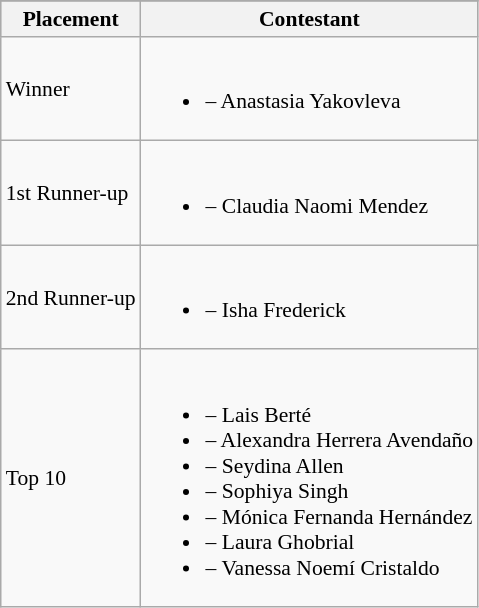<table class="wikitable sortable" style="font-size: 90%;" border="2" cellpadding="4" background: #f9f9f9;>
<tr align="center">
</tr>
<tr bgcolor="#CCCCCC" align="center">
<th>Placement</th>
<th>Contestant</th>
</tr>
<tr>
<td>Winner</td>
<td><br><ul><li> – Anastasia Yakovleva</li></ul></td>
</tr>
<tr>
<td>1st Runner-up</td>
<td><br><ul><li> – Claudia Naomi Mendez</li></ul></td>
</tr>
<tr>
<td>2nd Runner-up</td>
<td><br><ul><li> – Isha Frederick</li></ul></td>
</tr>
<tr>
<td>Top 10</td>
<td><br><ul><li> – Lais Berté</li><li> – Alexandra Herrera Avendaño</li><li> – Seydina Allen</li><li> – Sophiya Singh</li><li> – Mónica Fernanda Hernández</li><li> – Laura Ghobrial</li><li> – Vanessa Noemí Cristaldo</li></ul></td>
</tr>
</table>
